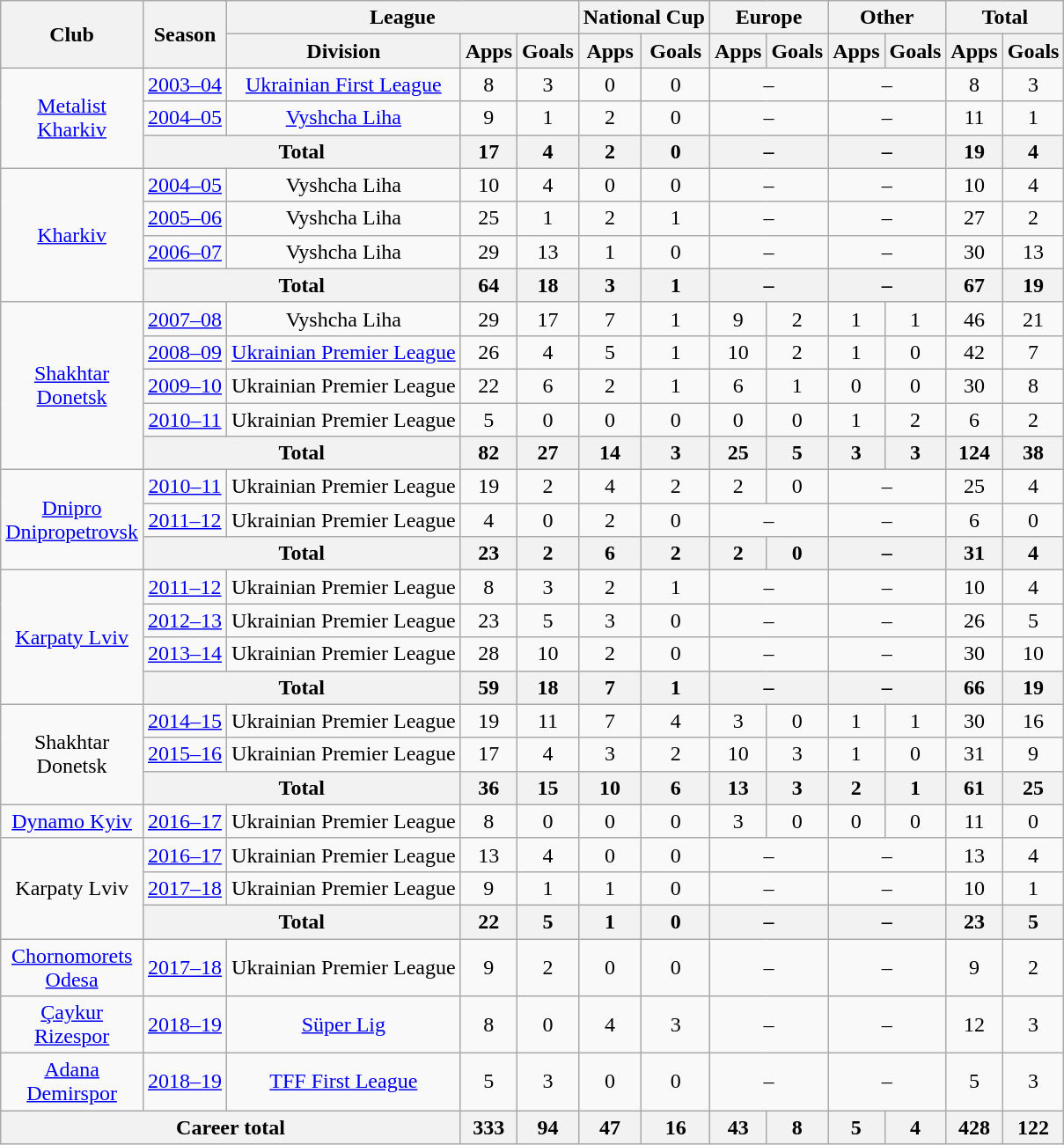<table class="wikitable" style="text-align: center;">
<tr>
<th rowspan="2" width="100">Club</th>
<th rowspan="2">Season</th>
<th colspan="3">League</th>
<th colspan="2">National Cup</th>
<th colspan="2">Europe</th>
<th colspan="2">Other</th>
<th colspan="2">Total</th>
</tr>
<tr>
<th>Division</th>
<th>Apps</th>
<th>Goals</th>
<th>Apps</th>
<th>Goals</th>
<th>Apps</th>
<th>Goals</th>
<th>Apps</th>
<th>Goals</th>
<th>Apps</th>
<th>Goals</th>
</tr>
<tr>
<td rowspan="3"><a href='#'>Metalist Kharkiv</a></td>
<td><a href='#'>2003–04</a></td>
<td><a href='#'>Ukrainian First League</a></td>
<td>8</td>
<td>3</td>
<td>0</td>
<td>0</td>
<td colspan="2">–</td>
<td colspan="2">–</td>
<td>8</td>
<td>3</td>
</tr>
<tr>
<td><a href='#'>2004–05</a></td>
<td><a href='#'>Vyshcha Liha</a></td>
<td>9</td>
<td>1</td>
<td>2</td>
<td>0</td>
<td colspan="2">–</td>
<td colspan="2">–</td>
<td>11</td>
<td>1</td>
</tr>
<tr>
<th colspan="2">Total</th>
<th>17</th>
<th>4</th>
<th>2</th>
<th>0</th>
<th colspan="2">–</th>
<th colspan="2">–</th>
<th>19</th>
<th>4</th>
</tr>
<tr>
<td rowspan="4"><a href='#'>Kharkiv</a></td>
<td><a href='#'>2004–05</a></td>
<td>Vyshcha Liha</td>
<td>10</td>
<td>4</td>
<td>0</td>
<td>0</td>
<td colspan="2">–</td>
<td colspan="2">–</td>
<td>10</td>
<td>4</td>
</tr>
<tr>
<td><a href='#'>2005–06</a></td>
<td>Vyshcha Liha</td>
<td>25</td>
<td>1</td>
<td>2</td>
<td>1</td>
<td colspan="2">–</td>
<td colspan="2">–</td>
<td>27</td>
<td>2</td>
</tr>
<tr>
<td><a href='#'>2006–07</a></td>
<td>Vyshcha Liha</td>
<td>29</td>
<td>13</td>
<td>1</td>
<td>0</td>
<td colspan="2">–</td>
<td colspan="2">–</td>
<td>30</td>
<td>13</td>
</tr>
<tr>
<th colspan="2">Total</th>
<th>64</th>
<th>18</th>
<th>3</th>
<th>1</th>
<th colspan="2">–</th>
<th colspan="2">–</th>
<th>67</th>
<th>19</th>
</tr>
<tr>
<td rowspan="5"><a href='#'>Shakhtar Donetsk</a></td>
<td><a href='#'>2007–08</a></td>
<td>Vyshcha Liha</td>
<td>29</td>
<td>17</td>
<td>7</td>
<td>1</td>
<td>9</td>
<td>2</td>
<td>1</td>
<td>1</td>
<td>46</td>
<td>21</td>
</tr>
<tr>
<td><a href='#'>2008–09</a></td>
<td><a href='#'>Ukrainian Premier League</a></td>
<td>26</td>
<td>4</td>
<td>5</td>
<td>1</td>
<td>10</td>
<td>2</td>
<td>1</td>
<td>0</td>
<td>42</td>
<td>7</td>
</tr>
<tr>
<td><a href='#'>2009–10</a></td>
<td>Ukrainian Premier League</td>
<td>22</td>
<td>6</td>
<td>2</td>
<td>1</td>
<td>6</td>
<td>1</td>
<td>0</td>
<td>0</td>
<td>30</td>
<td>8</td>
</tr>
<tr>
<td><a href='#'>2010–11</a></td>
<td>Ukrainian Premier League</td>
<td>5</td>
<td>0</td>
<td>0</td>
<td>0</td>
<td>0</td>
<td>0</td>
<td>1</td>
<td>2</td>
<td>6</td>
<td>2</td>
</tr>
<tr>
<th colspan="2">Total</th>
<th>82</th>
<th>27</th>
<th>14</th>
<th>3</th>
<th>25</th>
<th>5</th>
<th>3</th>
<th>3</th>
<th>124</th>
<th>38</th>
</tr>
<tr>
<td rowspan="3"><a href='#'>Dnipro Dnipropetrovsk</a></td>
<td><a href='#'>2010–11</a></td>
<td>Ukrainian Premier League</td>
<td>19</td>
<td>2</td>
<td>4</td>
<td>2</td>
<td>2</td>
<td>0</td>
<td colspan="2">–</td>
<td>25</td>
<td>4</td>
</tr>
<tr>
<td><a href='#'>2011–12</a></td>
<td>Ukrainian Premier League</td>
<td>4</td>
<td>0</td>
<td>2</td>
<td>0</td>
<td colspan="2">–</td>
<td colspan="2">–</td>
<td>6</td>
<td>0</td>
</tr>
<tr>
<th colspan="2">Total</th>
<th>23</th>
<th>2</th>
<th>6</th>
<th>2</th>
<th>2</th>
<th>0</th>
<th colspan="2">–</th>
<th>31</th>
<th>4</th>
</tr>
<tr>
<td rowspan="4"><a href='#'>Karpaty Lviv</a></td>
<td><a href='#'>2011–12</a></td>
<td>Ukrainian Premier League</td>
<td>8</td>
<td>3</td>
<td>2</td>
<td>1</td>
<td colspan="2">–</td>
<td colspan="2">–</td>
<td>10</td>
<td>4</td>
</tr>
<tr>
<td><a href='#'>2012–13</a></td>
<td>Ukrainian Premier League</td>
<td>23</td>
<td>5</td>
<td>3</td>
<td>0</td>
<td colspan="2">–</td>
<td colspan="2">–</td>
<td>26</td>
<td>5</td>
</tr>
<tr>
<td><a href='#'>2013–14</a></td>
<td>Ukrainian Premier League</td>
<td>28</td>
<td>10</td>
<td>2</td>
<td>0</td>
<td colspan="2">–</td>
<td colspan="2">–</td>
<td>30</td>
<td>10</td>
</tr>
<tr>
<th colspan="2">Total</th>
<th>59</th>
<th>18</th>
<th>7</th>
<th>1</th>
<th colspan="2">–</th>
<th colspan="2">–</th>
<th>66</th>
<th>19</th>
</tr>
<tr>
<td rowspan="3">Shakhtar Donetsk</td>
<td><a href='#'>2014–15</a></td>
<td>Ukrainian Premier League</td>
<td>19</td>
<td>11</td>
<td>7</td>
<td>4</td>
<td>3</td>
<td>0</td>
<td>1</td>
<td>1</td>
<td>30</td>
<td>16</td>
</tr>
<tr>
<td><a href='#'>2015–16</a></td>
<td>Ukrainian Premier League</td>
<td>17</td>
<td>4</td>
<td>3</td>
<td>2</td>
<td 0>10</td>
<td>3</td>
<td>1</td>
<td>0</td>
<td>31</td>
<td>9</td>
</tr>
<tr>
<th colspan="2">Total</th>
<th>36</th>
<th>15</th>
<th>10</th>
<th>6</th>
<th>13</th>
<th>3</th>
<th>2</th>
<th>1</th>
<th>61</th>
<th>25</th>
</tr>
<tr>
<td><a href='#'>Dynamo Kyiv</a></td>
<td><a href='#'>2016–17</a></td>
<td>Ukrainian Premier League</td>
<td>8</td>
<td>0</td>
<td>0</td>
<td>0</td>
<td>3</td>
<td>0</td>
<td>0</td>
<td>0</td>
<td>11</td>
<td>0</td>
</tr>
<tr>
<td rowspan="3">Karpaty Lviv</td>
<td><a href='#'>2016–17</a></td>
<td>Ukrainian Premier League</td>
<td>13</td>
<td>4</td>
<td>0</td>
<td>0</td>
<td colspan="2">–</td>
<td colspan="2">–</td>
<td>13</td>
<td>4</td>
</tr>
<tr>
<td><a href='#'>2017–18</a></td>
<td>Ukrainian Premier League</td>
<td>9</td>
<td>1</td>
<td>1</td>
<td>0</td>
<td colspan="2">–</td>
<td colspan="2">–</td>
<td>10</td>
<td>1</td>
</tr>
<tr>
<th colspan="2">Total</th>
<th>22</th>
<th>5</th>
<th>1</th>
<th>0</th>
<th colspan="2">–</th>
<th colspan="2">–</th>
<th>23</th>
<th>5</th>
</tr>
<tr>
<td><a href='#'>Chornomorets Odesa</a></td>
<td><a href='#'>2017–18</a></td>
<td>Ukrainian Premier League</td>
<td>9</td>
<td>2</td>
<td>0</td>
<td>0</td>
<td colspan="2">–</td>
<td colspan="2">–</td>
<td>9</td>
<td>2</td>
</tr>
<tr>
<td><a href='#'>Çaykur Rizespor</a></td>
<td><a href='#'>2018–19</a></td>
<td><a href='#'>Süper Lig</a></td>
<td>8</td>
<td>0</td>
<td>4</td>
<td>3</td>
<td colspan="2">–</td>
<td colspan="2">–</td>
<td>12</td>
<td>3</td>
</tr>
<tr>
<td><a href='#'>Adana Demirspor</a></td>
<td><a href='#'>2018–19</a></td>
<td><a href='#'>TFF First League</a></td>
<td>5</td>
<td>3</td>
<td>0</td>
<td>0</td>
<td colspan="2">–</td>
<td colspan="2">–</td>
<td>5</td>
<td>3</td>
</tr>
<tr>
<th colspan="3">Career total</th>
<th>333</th>
<th>94</th>
<th>47</th>
<th>16</th>
<th>43</th>
<th>8</th>
<th>5</th>
<th>4</th>
<th>428</th>
<th>122</th>
</tr>
</table>
